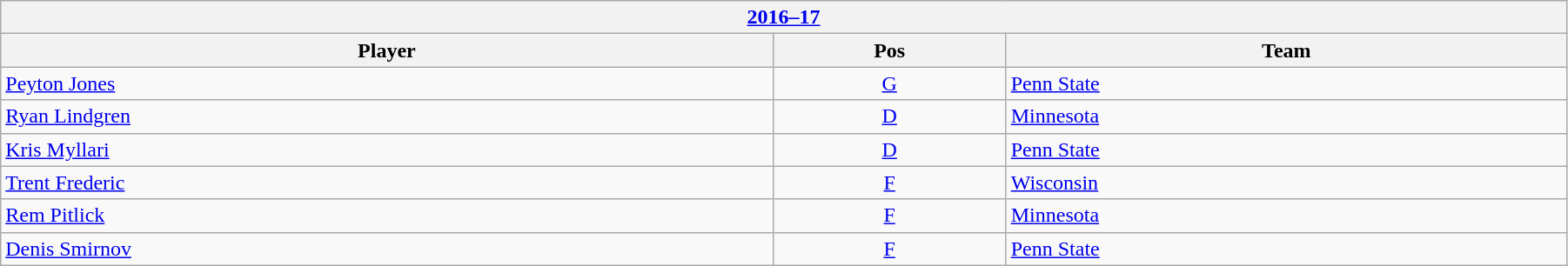<table class="wikitable" width=95%>
<tr>
<th colspan=3><a href='#'>2016–17</a></th>
</tr>
<tr>
<th>Player</th>
<th>Pos</th>
<th>Team</th>
</tr>
<tr>
<td><a href='#'>Peyton Jones</a></td>
<td style="text-align:center;"><a href='#'>G</a></td>
<td><a href='#'>Penn State</a></td>
</tr>
<tr>
<td><a href='#'>Ryan Lindgren</a></td>
<td style="text-align:center;"><a href='#'>D</a></td>
<td><a href='#'>Minnesota</a></td>
</tr>
<tr>
<td><a href='#'>Kris Myllari</a></td>
<td style="text-align:center;"><a href='#'>D</a></td>
<td><a href='#'>Penn State</a></td>
</tr>
<tr>
<td><a href='#'>Trent Frederic</a></td>
<td style="text-align:center;"><a href='#'>F</a></td>
<td><a href='#'>Wisconsin</a></td>
</tr>
<tr>
<td><a href='#'>Rem Pitlick</a></td>
<td style="text-align:center;"><a href='#'>F</a></td>
<td><a href='#'>Minnesota</a></td>
</tr>
<tr>
<td><a href='#'>Denis Smirnov</a></td>
<td style="text-align:center;"><a href='#'>F</a></td>
<td><a href='#'>Penn State</a></td>
</tr>
</table>
